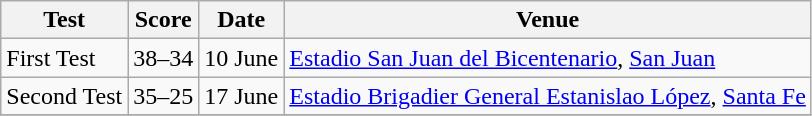<table class="wikitable">
<tr>
<th>Test</th>
<th>Score</th>
<th>Date</th>
<th>Venue</th>
</tr>
<tr>
<td>First Test</td>
<td align=center>38–34</td>
<td>10 June</td>
<td><a href='#'>Estadio San Juan del Bicentenario</a>, <a href='#'>San Juan</a></td>
</tr>
<tr>
<td>Second Test</td>
<td align=center>35–25</td>
<td>17 June</td>
<td><a href='#'>Estadio Brigadier General Estanislao López</a>, <a href='#'>Santa Fe</a></td>
</tr>
<tr>
</tr>
</table>
